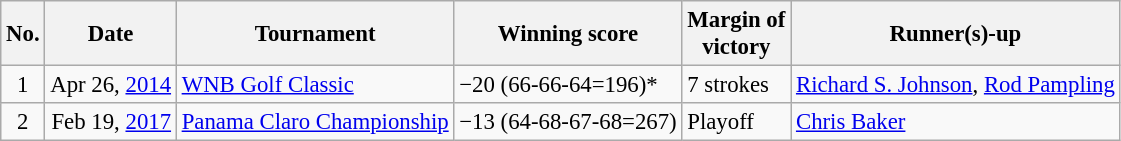<table class="wikitable" style="font-size:95%;">
<tr>
<th>No.</th>
<th>Date</th>
<th>Tournament</th>
<th>Winning score</th>
<th>Margin of<br>victory</th>
<th>Runner(s)-up</th>
</tr>
<tr>
<td align=center>1</td>
<td align=right>Apr 26, <a href='#'>2014</a></td>
<td><a href='#'>WNB Golf Classic</a></td>
<td>−20 (66-66-64=196)*</td>
<td>7 strokes</td>
<td> <a href='#'>Richard S. Johnson</a>,   <a href='#'>Rod Pampling</a></td>
</tr>
<tr>
<td align=center>2</td>
<td align=right>Feb 19, <a href='#'>2017</a></td>
<td><a href='#'>Panama Claro Championship</a></td>
<td>−13 (64-68-67-68=267)</td>
<td>Playoff</td>
<td> <a href='#'>Chris Baker</a></td>
</tr>
</table>
